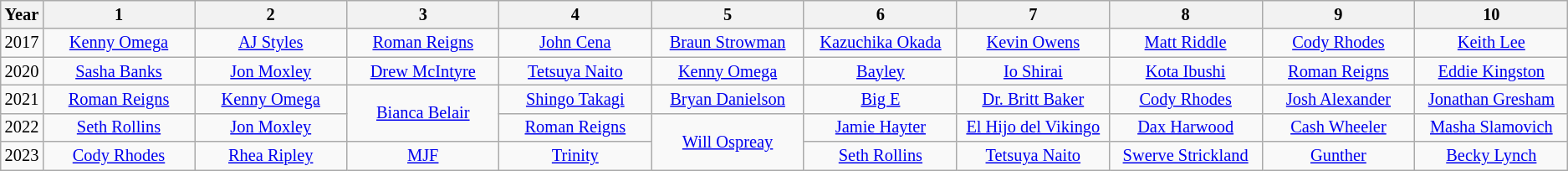<table class="wikitable" style="font-size:85%; text-align: center">
<tr>
<th>Year</th>
<th width="10%">1</th>
<th width="10%">2</th>
<th width="10%">3</th>
<th width="10%">4</th>
<th width="10%">5</th>
<th width="10%">6</th>
<th width="10%">7</th>
<th width="10%">8</th>
<th width="10%">9</th>
<th width="10%">10</th>
</tr>
<tr>
<td>2017</td>
<td><a href='#'>Kenny Omega</a></td>
<td><a href='#'>AJ Styles</a></td>
<td><a href='#'>Roman Reigns</a></td>
<td><a href='#'>John Cena</a></td>
<td><a href='#'>Braun Strowman</a></td>
<td><a href='#'>Kazuchika Okada</a></td>
<td><a href='#'>Kevin Owens</a></td>
<td><a href='#'>Matt Riddle</a></td>
<td><a href='#'>Cody Rhodes</a></td>
<td><a href='#'>Keith Lee</a></td>
</tr>
<tr>
<td>2020</td>
<td><a href='#'>Sasha Banks</a></td>
<td><a href='#'>Jon Moxley</a></td>
<td><a href='#'>Drew McIntyre</a></td>
<td><a href='#'>Tetsuya Naito</a></td>
<td><a href='#'>Kenny Omega</a></td>
<td><a href='#'>Bayley</a></td>
<td><a href='#'>Io Shirai</a></td>
<td><a href='#'>Kota Ibushi</a></td>
<td><a href='#'>Roman Reigns</a></td>
<td><a href='#'>Eddie Kingston</a></td>
</tr>
<tr>
<td>2021</td>
<td><a href='#'>Roman Reigns</a></td>
<td><a href='#'>Kenny Omega</a></td>
<td rowspan=2><a href='#'>Bianca Belair</a></td>
<td><a href='#'>Shingo Takagi</a></td>
<td><a href='#'>Bryan Danielson</a></td>
<td><a href='#'>Big E</a></td>
<td><a href='#'>Dr. Britt Baker</a></td>
<td><a href='#'>Cody Rhodes</a></td>
<td><a href='#'>Josh Alexander</a></td>
<td><a href='#'>Jonathan Gresham</a></td>
</tr>
<tr>
<td>2022</td>
<td><a href='#'>Seth Rollins</a></td>
<td><a href='#'>Jon Moxley</a></td>
<td><a href='#'>Roman Reigns</a></td>
<td rowspan="2"><a href='#'>Will Ospreay</a></td>
<td><a href='#'>Jamie Hayter</a></td>
<td><a href='#'>El Hijo del Vikingo</a></td>
<td><a href='#'>Dax Harwood</a></td>
<td><a href='#'>Cash Wheeler</a></td>
<td><a href='#'>Masha Slamovich</a></td>
</tr>
<tr>
<td>2023</td>
<td><a href='#'>Cody Rhodes</a></td>
<td><a href='#'>Rhea Ripley</a></td>
<td><a href='#'>MJF</a></td>
<td><a href='#'>Trinity</a></td>
<td><a href='#'>Seth Rollins</a></td>
<td><a href='#'>Tetsuya Naito</a></td>
<td><a href='#'>Swerve Strickland</a></td>
<td><a href='#'>Gunther</a></td>
<td><a href='#'>Becky Lynch</a></td>
</tr>
</table>
